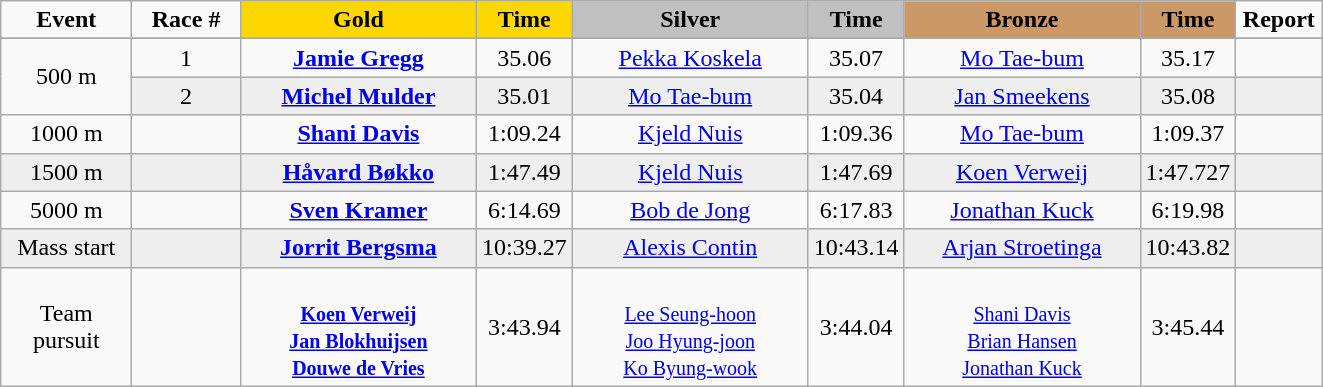<table class="wikitable">
<tr>
<td width="80" align="center"><strong>Event</strong></td>
<td width="65" align="center"><strong>Race #</strong></td>
<td width="150" bgcolor="gold" align="center"><strong>Gold</strong></td>
<td width="50" bgcolor="gold" align="center"><strong>Time</strong></td>
<td width="150" bgcolor="silver" align="center"><strong>Silver</strong></td>
<td width="50" bgcolor="silver" align="center"><strong>Time</strong></td>
<td width="150" bgcolor="#CC9966" align="center"><strong>Bronze</strong></td>
<td width="50" bgcolor="#CC9966" align="center"><strong>Time</strong></td>
<td width="50" align="center"><strong>Report</strong></td>
</tr>
<tr bgcolor="#cccccc">
</tr>
<tr>
<td rowspan=2 align="center">500 m</td>
<td align="center">1</td>
<td align="center"><strong><a href='#'>Jamie Gregg</a></strong><br><small></small></td>
<td align="center">35.06</td>
<td align="center"><a href='#'>Pekka Koskela</a><br><small></small></td>
<td align="center">35.07</td>
<td align="center"><a href='#'>Mo Tae-bum</a><br><small></small></td>
<td align="center">35.17</td>
<td align="center"></td>
</tr>
<tr bgcolor="#eeeeee">
<td align="center">2</td>
<td align="center"><strong><a href='#'>Michel Mulder</a></strong><br><small></small></td>
<td align="center">35.01</td>
<td align="center"><a href='#'>Mo Tae-bum</a><br><small></small></td>
<td align="center">35.04</td>
<td align="center"><a href='#'>Jan Smeekens</a><br><small></small></td>
<td align="center">35.08</td>
<td align="center"></td>
</tr>
<tr>
<td align="center">1000 m</td>
<td align="center"></td>
<td align="center"><strong><a href='#'>Shani Davis</a></strong><br><small></small></td>
<td align="center">1:09.24</td>
<td align="center"><a href='#'>Kjeld Nuis</a><br><small></small></td>
<td align="center">1:09.36</td>
<td align="center"><a href='#'>Mo Tae-bum</a><br><small></small></td>
<td align="center">1:09.37</td>
<td align="center"></td>
</tr>
<tr bgcolor="#eeeeee">
<td align="center">1500 m</td>
<td align="center"></td>
<td align="center"><strong><a href='#'>Håvard Bøkko</a></strong><br><small></small></td>
<td align="center">1:47.49</td>
<td align="center"><a href='#'>Kjeld Nuis</a><br><small></small></td>
<td align="center">1:47.69</td>
<td align="center"><a href='#'>Koen Verweij</a><br><small></small></td>
<td align="center">1:47.727</td>
<td align="center"></td>
</tr>
<tr>
<td align="center">5000 m</td>
<td align="center"></td>
<td align="center"><strong><a href='#'>Sven Kramer</a></strong><br><small></small></td>
<td align="center">6:14.69</td>
<td align="center"><a href='#'>Bob de Jong</a><br><small></small></td>
<td align="center">6:17.83</td>
<td align="center"><a href='#'>Jonathan Kuck</a><br><small></small></td>
<td align="center">6:19.98</td>
<td align="center"></td>
</tr>
<tr bgcolor="#eeeeee">
<td align="center">Mass start</td>
<td align="center"></td>
<td align="center"><strong><a href='#'>Jorrit Bergsma</a></strong><br><small></small></td>
<td align="center">10:39.27</td>
<td align="center"><a href='#'>Alexis Contin</a><br><small></small></td>
<td align="center">10:43.14</td>
<td align="center"><a href='#'>Arjan Stroetinga</a><br><small></small></td>
<td align="center">10:43.82</td>
<td align="center"></td>
</tr>
<tr>
<td align="center">Team pursuit</td>
<td align="center"></td>
<td align="center"><strong></strong><br><small><strong><a href='#'>Koen Verweij</a><br><a href='#'>Jan Blokhuijsen</a><br><a href='#'>Douwe de Vries</a></strong></small></td>
<td align="center">3:43.94</td>
<td align="center"> <br><small><a href='#'>Lee Seung-hoon</a><br><a href='#'>Joo Hyung-joon</a><br><a href='#'>Ko Byung-wook</a></small></td>
<td align="center">3:44.04</td>
<td align="center"><br><small><a href='#'>Shani Davis</a><br><a href='#'>Brian Hansen</a><br><a href='#'>Jonathan Kuck</a></small></td>
<td align="center">3:45.44</td>
<td align="center"></td>
</tr>
</table>
